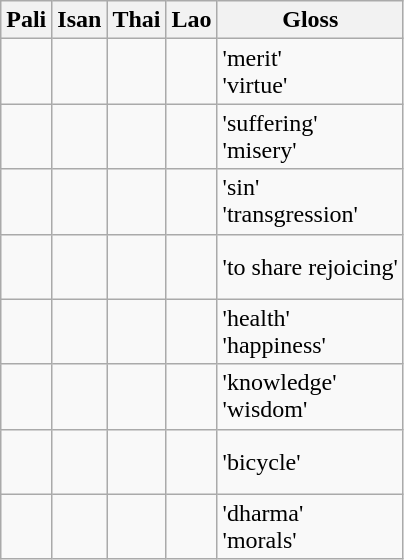<table class="wikitable">
<tr>
<th>Pali</th>
<th>Isan</th>
<th>Thai</th>
<th>Lao</th>
<th>Gloss</th>
</tr>
<tr>
<td><br><br></td>
<td><br><br></td>
<td><br><br></td>
<td><br><br></td>
<td>'merit'<br>'virtue'</td>
</tr>
<tr>
<td><br><br></td>
<td><br><br></td>
<td><br><br></td>
<td><br><br></td>
<td>'suffering'<br>'misery'</td>
</tr>
<tr>
<td><br><br></td>
<td><br><br></td>
<td><br><br></td>
<td><br><br></td>
<td>'sin'<br>'transgression'</td>
</tr>
<tr>
<td><br><br></td>
<td><br><br></td>
<td><br><br></td>
<td><br><br></td>
<td>'to share rejoicing'</td>
</tr>
<tr>
<td><br><br></td>
<td><br><br></td>
<td><br><br></td>
<td><br><br></td>
<td>'health'<br>'happiness'</td>
</tr>
<tr>
<td><br><br></td>
<td><br><br></td>
<td><br><br></td>
<td><br><br></td>
<td>'knowledge'<br>'wisdom'</td>
</tr>
<tr>
<td><br><br></td>
<td><br><br></td>
<td><br><br></td>
<td><br><br></td>
<td>'bicycle'</td>
</tr>
<tr>
<td><br><br></td>
<td><br><br></td>
<td><br><br></td>
<td><br><br></td>
<td>'dharma'<br>'morals'</td>
</tr>
</table>
